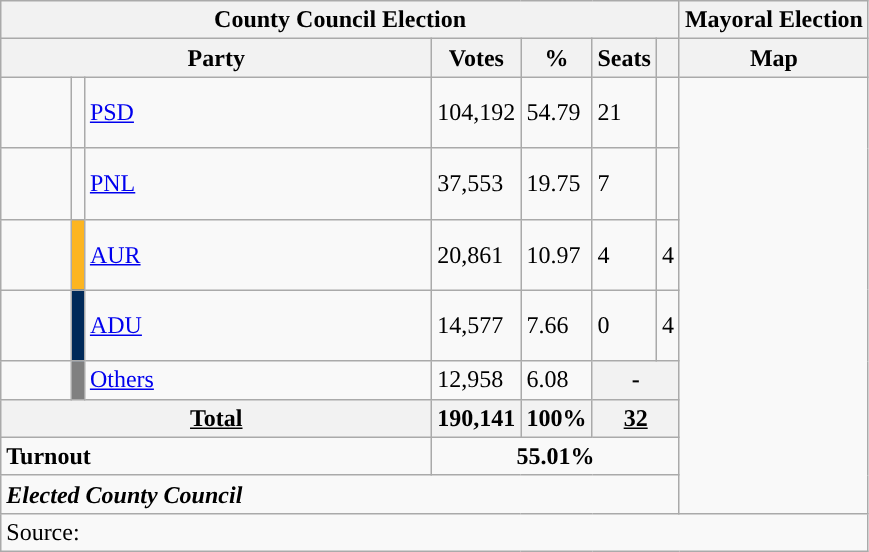<table class="wikitable" style="text-align:left">
<tr>
<th colspan="7">County Council Election</th>
<th>Mayoral Election</th>
</tr>
<tr>
<th colspan="3" width="280">Party</th>
<th>Votes</th>
<th>%</th>
<th>Seats</th>
<th></th>
<th>Map</th>
</tr>
<tr>
<td width="40" height="40"></td>
<td style="color:inherit;background:"></td>
<td align="left"><a href='#'>PSD</a></td>
<td>104,192</td>
<td>54.79</td>
<td>21</td>
<td></td>
<td rowspan="8"></td>
</tr>
<tr>
<td height="40"></td>
<td width="1" style="color:inherit;background:"></td>
<td align="left"><a href='#'>PNL</a></td>
<td>37,553</td>
<td>19.75</td>
<td>7</td>
<td></td>
</tr>
<tr>
<td height="40"></td>
<td style="background:#FCB521;"></td>
<td align="left"><a href='#'>AUR</a></td>
<td>20,861</td>
<td>10.97</td>
<td>4</td>
<td>4</td>
</tr>
<tr>
<td height="40"></td>
<td style="background:#002A59;"></td>
<td align="left"><a href='#'>ADU</a></td>
<td>14,577</td>
<td>7.66</td>
<td>0</td>
<td>4</td>
</tr>
<tr>
<td></td>
<td style="background-color:Grey "></td>
<td align="left"><a href='#'>Others</a></td>
<td>12,958</td>
<td>6.08</td>
<th colspan="2">-</th>
</tr>
<tr>
<th colspan="3"><strong><u>Total</u></strong></th>
<th style="text-align:left">190,141</th>
<th style="text-align:left">100%</th>
<th colspan="2"><strong><u>32</u></strong></th>
</tr>
<tr>
<td colspan="3"><strong>Turnout</strong></td>
<td colspan="4" style="text-align: center"><strong>55.01%</strong></td>
</tr>
<tr>
<td colspan="7"><strong><em>Elected County Council</em></strong></td>
</tr>
<tr>
<td colspan="8">Source: </td>
</tr>
</table>
